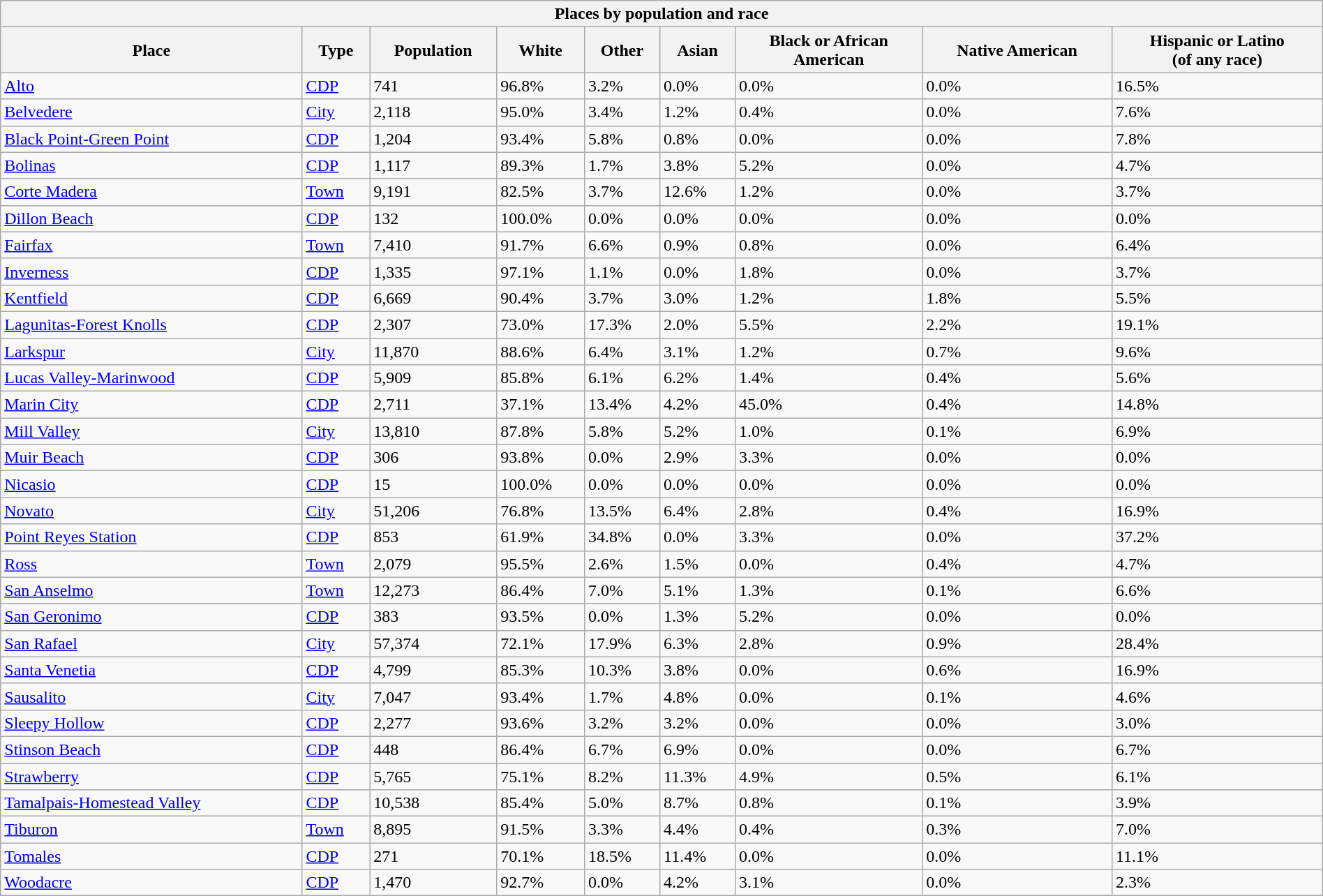<table class="wikitable collapsible collapsed sortable" style="width: 100%;">
<tr>
<th colspan=9>Places by population and race</th>
</tr>
<tr>
<th>Place</th>
<th>Type</th>
<th data-sort-type="number">Population</th>
<th data-sort-type="number">White</th>
<th data-sort-type="number">Other<br></th>
<th data-sort-type="number">Asian</th>
<th data-sort-type="number">Black or African<br>American</th>
<th data-sort-type="number">Native American<br></th>
<th data-sort-type="number">Hispanic or Latino<br>(of any race)</th>
</tr>
<tr>
<td><a href='#'>Alto</a></td>
<td><a href='#'>CDP</a></td>
<td>741</td>
<td>96.8%</td>
<td>3.2%</td>
<td>0.0%</td>
<td>0.0%</td>
<td>0.0%</td>
<td>16.5%</td>
</tr>
<tr>
<td><a href='#'>Belvedere</a></td>
<td><a href='#'>City</a></td>
<td>2,118</td>
<td>95.0%</td>
<td>3.4%</td>
<td>1.2%</td>
<td>0.4%</td>
<td>0.0%</td>
<td>7.6%</td>
</tr>
<tr>
<td><a href='#'>Black Point-Green Point</a></td>
<td><a href='#'>CDP</a></td>
<td>1,204</td>
<td>93.4%</td>
<td>5.8%</td>
<td>0.8%</td>
<td>0.0%</td>
<td>0.0%</td>
<td>7.8%</td>
</tr>
<tr>
<td><a href='#'>Bolinas</a></td>
<td><a href='#'>CDP</a></td>
<td>1,117</td>
<td>89.3%</td>
<td>1.7%</td>
<td>3.8%</td>
<td>5.2%</td>
<td>0.0%</td>
<td>4.7%</td>
</tr>
<tr>
<td><a href='#'>Corte Madera</a></td>
<td><a href='#'>Town</a></td>
<td>9,191</td>
<td>82.5%</td>
<td>3.7%</td>
<td>12.6%</td>
<td>1.2%</td>
<td>0.0%</td>
<td>3.7%</td>
</tr>
<tr>
<td><a href='#'>Dillon Beach</a></td>
<td><a href='#'>CDP</a></td>
<td>132</td>
<td>100.0%</td>
<td>0.0%</td>
<td>0.0%</td>
<td>0.0%</td>
<td>0.0%</td>
<td>0.0%</td>
</tr>
<tr>
<td><a href='#'>Fairfax</a></td>
<td><a href='#'>Town</a></td>
<td>7,410</td>
<td>91.7%</td>
<td>6.6%</td>
<td>0.9%</td>
<td>0.8%</td>
<td>0.0%</td>
<td>6.4%</td>
</tr>
<tr>
<td><a href='#'>Inverness</a></td>
<td><a href='#'>CDP</a></td>
<td>1,335</td>
<td>97.1%</td>
<td>1.1%</td>
<td>0.0%</td>
<td>1.8%</td>
<td>0.0%</td>
<td>3.7%</td>
</tr>
<tr>
<td><a href='#'>Kentfield</a></td>
<td><a href='#'>CDP</a></td>
<td>6,669</td>
<td>90.4%</td>
<td>3.7%</td>
<td>3.0%</td>
<td>1.2%</td>
<td>1.8%</td>
<td>5.5%</td>
</tr>
<tr>
<td><a href='#'>Lagunitas-Forest Knolls</a></td>
<td><a href='#'>CDP</a></td>
<td>2,307</td>
<td>73.0%</td>
<td>17.3%</td>
<td>2.0%</td>
<td>5.5%</td>
<td>2.2%</td>
<td>19.1%</td>
</tr>
<tr>
<td><a href='#'>Larkspur</a></td>
<td><a href='#'>City</a></td>
<td>11,870</td>
<td>88.6%</td>
<td>6.4%</td>
<td>3.1%</td>
<td>1.2%</td>
<td>0.7%</td>
<td>9.6%</td>
</tr>
<tr>
<td><a href='#'>Lucas Valley-Marinwood</a></td>
<td><a href='#'>CDP</a></td>
<td>5,909</td>
<td>85.8%</td>
<td>6.1%</td>
<td>6.2%</td>
<td>1.4%</td>
<td>0.4%</td>
<td>5.6%</td>
</tr>
<tr>
<td><a href='#'>Marin City</a></td>
<td><a href='#'>CDP</a></td>
<td>2,711</td>
<td>37.1%</td>
<td>13.4%</td>
<td>4.2%</td>
<td>45.0%</td>
<td>0.4%</td>
<td>14.8%</td>
</tr>
<tr>
<td><a href='#'>Mill Valley</a></td>
<td><a href='#'>City</a></td>
<td>13,810</td>
<td>87.8%</td>
<td>5.8%</td>
<td>5.2%</td>
<td>1.0%</td>
<td>0.1%</td>
<td>6.9%</td>
</tr>
<tr>
<td><a href='#'>Muir Beach</a></td>
<td><a href='#'>CDP</a></td>
<td>306</td>
<td>93.8%</td>
<td>0.0%</td>
<td>2.9%</td>
<td>3.3%</td>
<td>0.0%</td>
<td>0.0%</td>
</tr>
<tr>
<td><a href='#'>Nicasio</a></td>
<td><a href='#'>CDP</a></td>
<td>15</td>
<td>100.0%</td>
<td>0.0%</td>
<td>0.0%</td>
<td>0.0%</td>
<td>0.0%</td>
<td>0.0%</td>
</tr>
<tr>
<td><a href='#'>Novato</a></td>
<td><a href='#'>City</a></td>
<td>51,206</td>
<td>76.8%</td>
<td>13.5%</td>
<td>6.4%</td>
<td>2.8%</td>
<td>0.4%</td>
<td>16.9%</td>
</tr>
<tr>
<td><a href='#'>Point Reyes Station</a></td>
<td><a href='#'>CDP</a></td>
<td>853</td>
<td>61.9%</td>
<td>34.8%</td>
<td>0.0%</td>
<td>3.3%</td>
<td>0.0%</td>
<td>37.2%</td>
</tr>
<tr>
<td><a href='#'>Ross</a></td>
<td><a href='#'>Town</a></td>
<td>2,079</td>
<td>95.5%</td>
<td>2.6%</td>
<td>1.5%</td>
<td>0.0%</td>
<td>0.4%</td>
<td>4.7%</td>
</tr>
<tr>
<td><a href='#'>San Anselmo</a></td>
<td><a href='#'>Town</a></td>
<td>12,273</td>
<td>86.4%</td>
<td>7.0%</td>
<td>5.1%</td>
<td>1.3%</td>
<td>0.1%</td>
<td>6.6%</td>
</tr>
<tr>
<td><a href='#'>San Geronimo</a></td>
<td><a href='#'>CDP</a></td>
<td>383</td>
<td>93.5%</td>
<td>0.0%</td>
<td>1.3%</td>
<td>5.2%</td>
<td>0.0%</td>
<td>0.0%</td>
</tr>
<tr>
<td><a href='#'>San Rafael</a></td>
<td><a href='#'>City</a></td>
<td>57,374</td>
<td>72.1%</td>
<td>17.9%</td>
<td>6.3%</td>
<td>2.8%</td>
<td>0.9%</td>
<td>28.4%</td>
</tr>
<tr>
<td><a href='#'>Santa Venetia</a></td>
<td><a href='#'>CDP</a></td>
<td>4,799</td>
<td>85.3%</td>
<td>10.3%</td>
<td>3.8%</td>
<td>0.0%</td>
<td>0.6%</td>
<td>16.9%</td>
</tr>
<tr>
<td><a href='#'>Sausalito</a></td>
<td><a href='#'>City</a></td>
<td>7,047</td>
<td>93.4%</td>
<td>1.7%</td>
<td>4.8%</td>
<td>0.0%</td>
<td>0.1%</td>
<td>4.6%</td>
</tr>
<tr>
<td><a href='#'>Sleepy Hollow</a></td>
<td><a href='#'>CDP</a></td>
<td>2,277</td>
<td>93.6%</td>
<td>3.2%</td>
<td>3.2%</td>
<td>0.0%</td>
<td>0.0%</td>
<td>3.0%</td>
</tr>
<tr>
<td><a href='#'>Stinson Beach</a></td>
<td><a href='#'>CDP</a></td>
<td>448</td>
<td>86.4%</td>
<td>6.7%</td>
<td>6.9%</td>
<td>0.0%</td>
<td>0.0%</td>
<td>6.7%</td>
</tr>
<tr>
<td><a href='#'>Strawberry</a></td>
<td><a href='#'>CDP</a></td>
<td>5,765</td>
<td>75.1%</td>
<td>8.2%</td>
<td>11.3%</td>
<td>4.9%</td>
<td>0.5%</td>
<td>6.1%</td>
</tr>
<tr>
<td><a href='#'>Tamalpais-Homestead Valley</a></td>
<td><a href='#'>CDP</a></td>
<td>10,538</td>
<td>85.4%</td>
<td>5.0%</td>
<td>8.7%</td>
<td>0.8%</td>
<td>0.1%</td>
<td>3.9%</td>
</tr>
<tr>
<td><a href='#'>Tiburon</a></td>
<td><a href='#'>Town</a></td>
<td>8,895</td>
<td>91.5%</td>
<td>3.3%</td>
<td>4.4%</td>
<td>0.4%</td>
<td>0.3%</td>
<td>7.0%</td>
</tr>
<tr>
<td><a href='#'>Tomales</a></td>
<td><a href='#'>CDP</a></td>
<td>271</td>
<td>70.1%</td>
<td>18.5%</td>
<td>11.4%</td>
<td>0.0%</td>
<td>0.0%</td>
<td>11.1%</td>
</tr>
<tr>
<td><a href='#'>Woodacre</a></td>
<td><a href='#'>CDP</a></td>
<td>1,470</td>
<td>92.7%</td>
<td>0.0%</td>
<td>4.2%</td>
<td>3.1%</td>
<td>0.0%</td>
<td>2.3%</td>
</tr>
</table>
